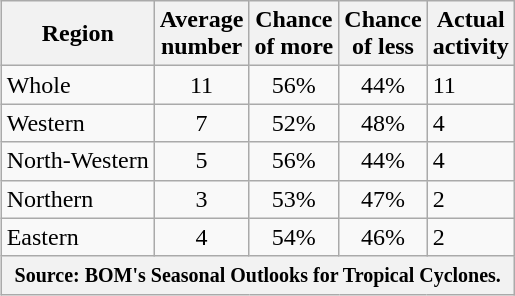<table class="wikitable" style="float:right; margin: auto auto auto 1em;">
<tr>
<th>Region</th>
<th>Average<br>number</th>
<th>Chance<br>of more</th>
<th>Chance<br>of less</th>
<th>Actual<br>activity</th>
</tr>
<tr>
<td>Whole</td>
<td style="text-align:center;">11</td>
<td style="text-align:center;">56%</td>
<td style="text-align:center;">44%</td>
<td>11</td>
</tr>
<tr>
<td>Western </td>
<td style="text-align:center;">7</td>
<td style="text-align:center;">52%</td>
<td style="text-align:center;">48%</td>
<td>4</td>
</tr>
<tr>
<td>North-Western </td>
<td style="text-align:center;">5</td>
<td style="text-align:center;">56%</td>
<td style="text-align:center;">44%</td>
<td>4</td>
</tr>
<tr>
<td>Northern </td>
<td style="text-align:center;">3</td>
<td style="text-align:center;">53%</td>
<td style="text-align:center;">47%</td>
<td>2</td>
</tr>
<tr>
<td>Eastern </td>
<td style="text-align:center;">4</td>
<td style="text-align:center;">54%</td>
<td style="text-align:center;">46%</td>
<td>2</td>
</tr>
<tr>
<th colspan="5"><small>Source: BOM's Seasonal Outlooks for Tropical Cyclones.</small></th>
</tr>
</table>
